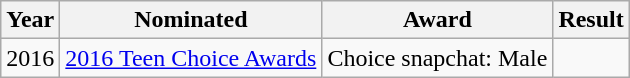<table class="wikitable sortable">
<tr>
<th>Year</th>
<th>Nominated</th>
<th>Award</th>
<th>Result</th>
</tr>
<tr>
<td>2016</td>
<td><a href='#'>2016 Teen Choice Awards</a></td>
<td>Choice snapchat: Male</td>
<td></td>
</tr>
</table>
